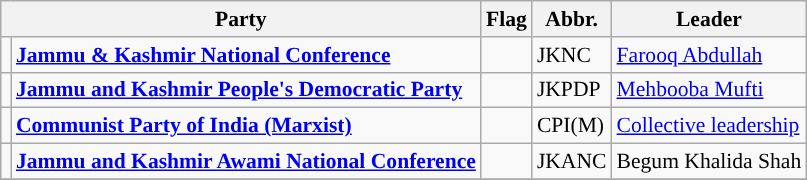<table class="wikitable" style="font-size:90%">
<tr>
<th colspan="2">Party</th>
<th>Flag</th>
<th>Abbr.</th>
<th>Leader</th>
</tr>
<tr>
<td style="background-color: "></td>
<td><strong><a href='#'>Jammu & Kashmir National Conference</a></strong></td>
<td></td>
<td>JKNC</td>
<td><a href='#'>Farooq Abdullah</a></td>
</tr>
<tr>
<td style="background-color: "></td>
<td><strong><a href='#'>Jammu and Kashmir People's Democratic Party</a></strong></td>
<td></td>
<td>JKPDP</td>
<td><a href='#'>Mehbooba Mufti</a></td>
</tr>
<tr>
<td style="background-color: "></td>
<td><strong><a href='#'>Communist Party of India (Marxist)</a></strong></td>
<td></td>
<td>CPI(M)</td>
<td><a href='#'>Collective leadership</a></td>
</tr>
<tr>
<td style="background-color: "></td>
<td><strong><a href='#'>Jammu and Kashmir Awami National Conference</a></strong></td>
<td></td>
<td>JKANC</td>
<td>Begum Khalida Shah</td>
</tr>
<tr>
</tr>
</table>
